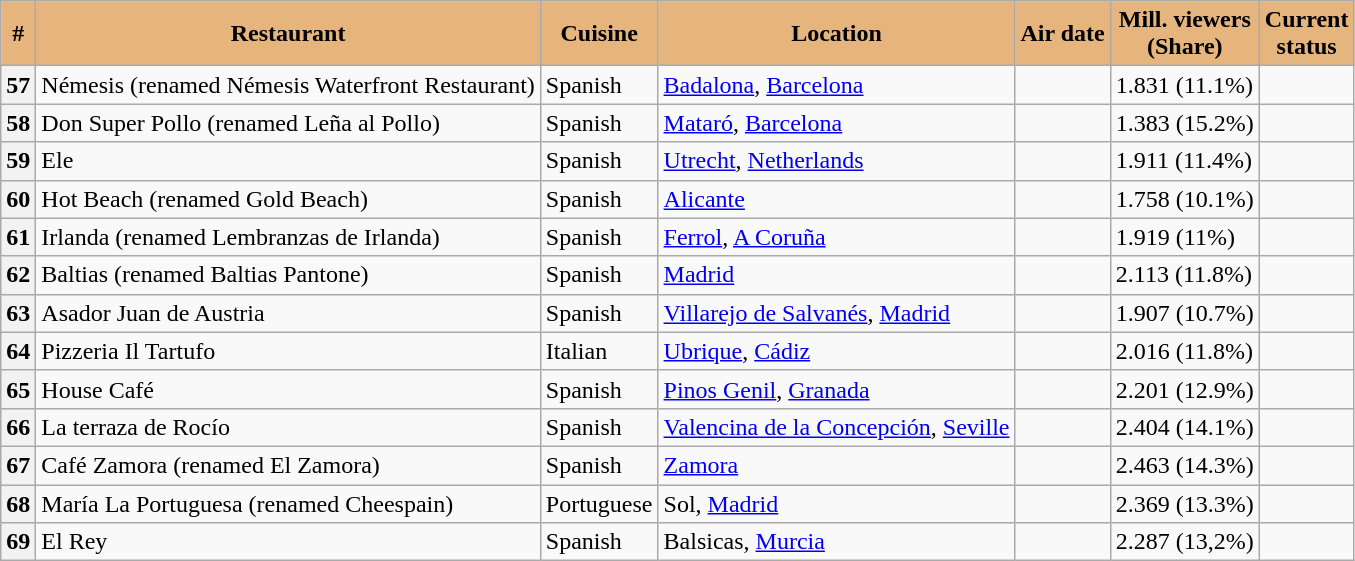<table class=wikitable>
<tr style="background:#E6B57E">
<td align=center><strong>#</strong></td>
<td align=center><strong>Restaurant</strong></td>
<td align=center><strong>Cuisine</strong></td>
<td align=center><strong>Location</strong></td>
<td align=center><strong>Air date</strong></td>
<td align=center><strong>Mill. viewers<br>(Share)</strong></td>
<td align=center><strong>Current<br>status</strong></td>
</tr>
<tr>
<th>57</th>
<td>Némesis (renamed Némesis Waterfront Restaurant)</td>
<td>Spanish</td>
<td><a href='#'>Badalona</a>, <a href='#'>Barcelona</a></td>
<td></td>
<td>1.831 (11.1%)</td>
<td></td>
</tr>
<tr>
<th>58</th>
<td>Don Super Pollo (renamed Leña al Pollo)</td>
<td>Spanish</td>
<td><a href='#'>Mataró</a>, <a href='#'>Barcelona</a></td>
<td></td>
<td>1.383 (15.2%)</td>
<td></td>
</tr>
<tr>
<th>59</th>
<td>Ele</td>
<td>Spanish</td>
<td><a href='#'>Utrecht</a>, <a href='#'>Netherlands</a></td>
<td></td>
<td>1.911 (11.4%)</td>
<td></td>
</tr>
<tr>
<th>60</th>
<td>Hot Beach (renamed Gold Beach)</td>
<td>Spanish</td>
<td><a href='#'>Alicante</a></td>
<td></td>
<td>1.758 (10.1%)</td>
<td></td>
</tr>
<tr>
<th>61</th>
<td>Irlanda (renamed Lembranzas de Irlanda)</td>
<td>Spanish</td>
<td><a href='#'>Ferrol</a>, <a href='#'>A Coruña</a></td>
<td></td>
<td>1.919 (11%)</td>
<td></td>
</tr>
<tr>
<th>62</th>
<td>Baltias (renamed Baltias Pantone)</td>
<td>Spanish</td>
<td><a href='#'>Madrid</a></td>
<td></td>
<td>2.113 (11.8%)</td>
<td></td>
</tr>
<tr>
<th>63</th>
<td>Asador Juan de Austria</td>
<td>Spanish</td>
<td><a href='#'>Villarejo de Salvanés</a>, <a href='#'>Madrid</a></td>
<td></td>
<td>1.907 (10.7%)</td>
<td></td>
</tr>
<tr>
<th>64</th>
<td>Pizzeria Il Tartufo</td>
<td>Italian</td>
<td><a href='#'>Ubrique</a>, <a href='#'>Cádiz</a></td>
<td></td>
<td>2.016 (11.8%)</td>
<td></td>
</tr>
<tr>
<th>65</th>
<td>House Café</td>
<td>Spanish</td>
<td><a href='#'>Pinos Genil</a>, <a href='#'>Granada</a></td>
<td></td>
<td>2.201 (12.9%)</td>
<td></td>
</tr>
<tr>
<th>66</th>
<td>La terraza de Rocío</td>
<td>Spanish</td>
<td><a href='#'>Valencina de la Concepción</a>, <a href='#'>Seville</a></td>
<td></td>
<td>2.404 (14.1%)</td>
<td></td>
</tr>
<tr>
<th>67</th>
<td>Café Zamora (renamed El Zamora)</td>
<td>Spanish</td>
<td><a href='#'>Zamora</a></td>
<td></td>
<td>2.463 (14.3%)</td>
<td></td>
</tr>
<tr>
<th>68</th>
<td>María La Portuguesa (renamed Cheespain)</td>
<td>Portuguese</td>
<td>Sol, <a href='#'>Madrid</a></td>
<td></td>
<td>2.369 (13.3%)</td>
<td></td>
</tr>
<tr>
<th>69</th>
<td>El Rey</td>
<td>Spanish</td>
<td>Balsicas, <a href='#'>Murcia</a></td>
<td></td>
<td>2.287 (13,2%)</td>
<td></td>
</tr>
</table>
